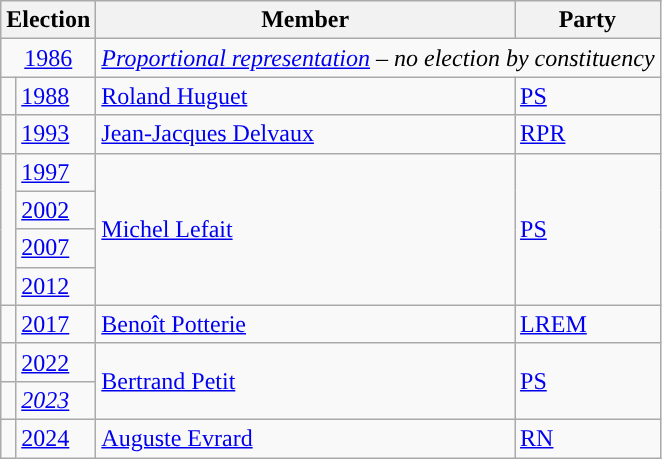<table class="wikitable">
<tr>
<th colspan="2">Election</th>
<th>Member</th>
<th>Party</th>
</tr>
<tr>
<td colspan="2" align="center"><a href='#'>1986</a></td>
<td colspan="2"><em><a href='#'>Proportional representation</a> – no election by constituency</em></td>
</tr>
<tr>
<td style="color:inherit;background-color: "></td>
<td><a href='#'>1988</a></td>
<td><a href='#'>Roland Huguet</a></td>
<td><a href='#'>PS</a></td>
</tr>
<tr>
<td style="color:inherit;background-color: "></td>
<td><a href='#'>1993</a></td>
<td><a href='#'>Jean-Jacques Delvaux</a></td>
<td><a href='#'>RPR</a></td>
</tr>
<tr>
<td rowspan="4" style="background-color: "></td>
<td><a href='#'>1997</a></td>
<td rowspan="4"><a href='#'>Michel Lefait</a></td>
<td rowspan="4"><a href='#'>PS</a></td>
</tr>
<tr>
<td><a href='#'>2002</a></td>
</tr>
<tr>
<td><a href='#'>2007</a></td>
</tr>
<tr>
<td><a href='#'>2012</a></td>
</tr>
<tr>
<td style="color:inherit;background-color: "></td>
<td><a href='#'>2017</a></td>
<td><a href='#'>Benoît Potterie</a></td>
<td><a href='#'>LREM</a></td>
</tr>
<tr>
<td style="color:inherit;background-color: "></td>
<td><a href='#'>2022</a></td>
<td rowspan="2"><a href='#'>Bertrand Petit</a></td>
<td rowspan="2"><a href='#'>PS</a></td>
</tr>
<tr>
<td style="color:inherit;background-color: "></td>
<td><em><a href='#'>2023</a></em></td>
</tr>
<tr>
<td style="color:inherit;background-color: "></td>
<td><a href='#'>2024</a></td>
<td><a href='#'>Auguste Evrard</a></td>
<td><a href='#'>RN</a></td>
</tr>
</table>
